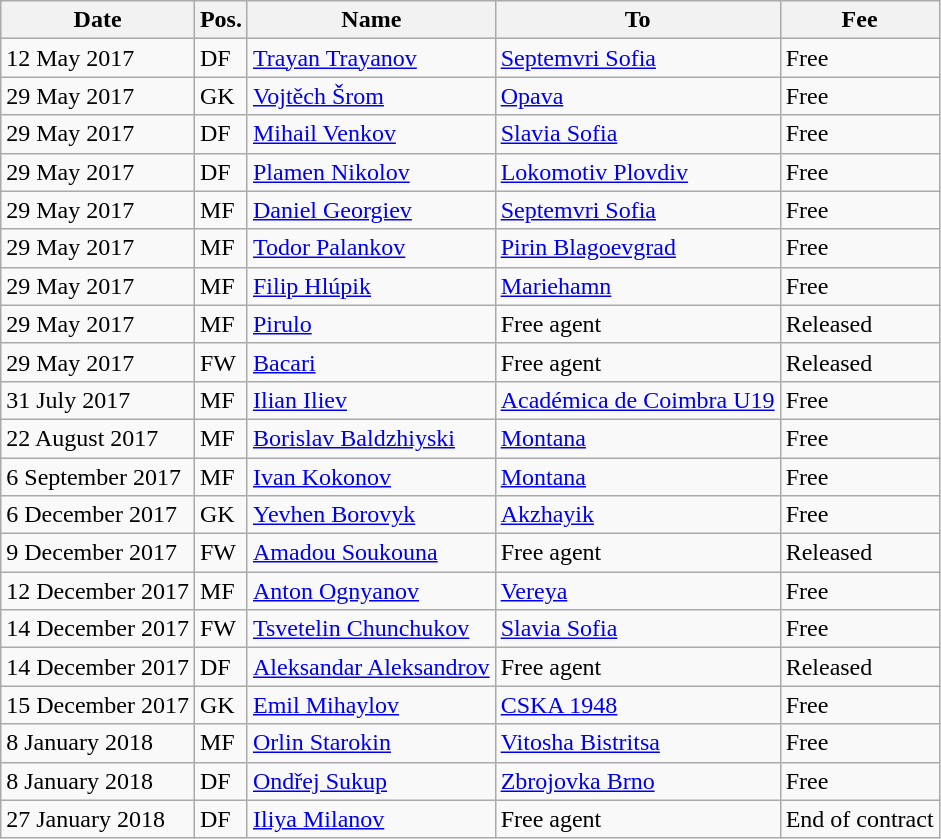<table class="wikitable">
<tr>
<th>Date</th>
<th>Pos.</th>
<th>Name</th>
<th>To</th>
<th>Fee</th>
</tr>
<tr>
<td>12 May 2017</td>
<td>DF</td>
<td> <a href='#'>Trayan Trayanov</a></td>
<td><a href='#'>Septemvri Sofia</a></td>
<td>Free</td>
</tr>
<tr>
<td>29 May 2017</td>
<td>GK</td>
<td> <a href='#'>Vojtěch Šrom</a></td>
<td> <a href='#'>Opava</a></td>
<td>Free</td>
</tr>
<tr>
<td>29 May 2017</td>
<td>DF</td>
<td> <a href='#'>Mihail Venkov</a></td>
<td><a href='#'>Slavia Sofia</a></td>
<td>Free</td>
</tr>
<tr>
<td>29 May 2017</td>
<td>DF</td>
<td> <a href='#'>Plamen Nikolov</a></td>
<td><a href='#'>Lokomotiv Plovdiv</a></td>
<td>Free</td>
</tr>
<tr>
<td>29 May 2017</td>
<td>MF</td>
<td> <a href='#'>Daniel Georgiev</a></td>
<td><a href='#'>Septemvri Sofia</a></td>
<td>Free</td>
</tr>
<tr>
<td>29 May 2017</td>
<td>MF</td>
<td> <a href='#'>Todor Palankov</a></td>
<td><a href='#'>Pirin Blagoevgrad</a></td>
<td>Free</td>
</tr>
<tr>
<td>29 May 2017</td>
<td>MF</td>
<td> <a href='#'>Filip Hlúpik</a></td>
<td> <a href='#'>Mariehamn</a></td>
<td>Free</td>
</tr>
<tr>
<td>29 May 2017</td>
<td>MF</td>
<td> <a href='#'>Pirulo</a></td>
<td>Free agent</td>
<td>Released</td>
</tr>
<tr>
<td>29 May 2017</td>
<td>FW</td>
<td> <a href='#'>Bacari</a></td>
<td>Free agent</td>
<td>Released</td>
</tr>
<tr>
<td>31 July 2017</td>
<td>MF</td>
<td> <a href='#'>Ilian Iliev</a></td>
<td> <a href='#'>Académica de Coimbra U19</a></td>
<td>Free</td>
</tr>
<tr>
<td>22 August 2017</td>
<td>MF</td>
<td> <a href='#'>Borislav Baldzhiyski</a></td>
<td><a href='#'>Montana</a></td>
<td>Free</td>
</tr>
<tr>
<td>6 September 2017</td>
<td>MF</td>
<td> <a href='#'>Ivan Kokonov</a></td>
<td><a href='#'>Montana</a></td>
<td>Free</td>
</tr>
<tr>
<td>6 December 2017</td>
<td>GK</td>
<td> <a href='#'>Yevhen Borovyk</a></td>
<td> <a href='#'>Akzhayik</a></td>
<td>Free</td>
</tr>
<tr>
<td>9 December 2017</td>
<td>FW</td>
<td> <a href='#'>Amadou Soukouna</a></td>
<td>Free agent</td>
<td>Released</td>
</tr>
<tr>
<td>12 December 2017</td>
<td>MF</td>
<td> <a href='#'>Anton Ognyanov</a></td>
<td><a href='#'>Vereya</a></td>
<td>Free</td>
</tr>
<tr>
<td>14 December 2017</td>
<td>FW</td>
<td> <a href='#'>Tsvetelin Chunchukov</a></td>
<td><a href='#'>Slavia Sofia</a></td>
<td>Free</td>
</tr>
<tr>
<td>14 December 2017</td>
<td>DF</td>
<td> <a href='#'>Aleksandar Aleksandrov</a></td>
<td>Free agent</td>
<td>Released</td>
</tr>
<tr>
<td>15 December 2017</td>
<td>GK</td>
<td> <a href='#'>Emil Mihaylov</a></td>
<td><a href='#'>CSKA 1948</a></td>
<td>Free</td>
</tr>
<tr>
<td>8 January 2018</td>
<td>MF</td>
<td> <a href='#'>Orlin Starokin</a></td>
<td><a href='#'>Vitosha Bistritsa</a></td>
<td>Free</td>
</tr>
<tr>
<td>8 January 2018</td>
<td>DF</td>
<td> <a href='#'>Ondřej Sukup</a></td>
<td> <a href='#'>Zbrojovka Brno</a></td>
<td>Free</td>
</tr>
<tr>
<td>27 January 2018</td>
<td>DF</td>
<td> <a href='#'>Iliya Milanov</a></td>
<td>Free agent</td>
<td>End of contract</td>
</tr>
</table>
